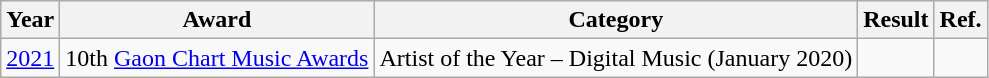<table class="wikitable sortable">
<tr>
<th>Year</th>
<th>Award</th>
<th>Category</th>
<th>Result</th>
<th>Ref.</th>
</tr>
<tr>
<td><a href='#'>2021</a></td>
<td>10th <a href='#'>Gaon Chart Music Awards</a></td>
<td>Artist of the Year – Digital Music (January 2020)</td>
<td></td>
<td></td>
</tr>
</table>
